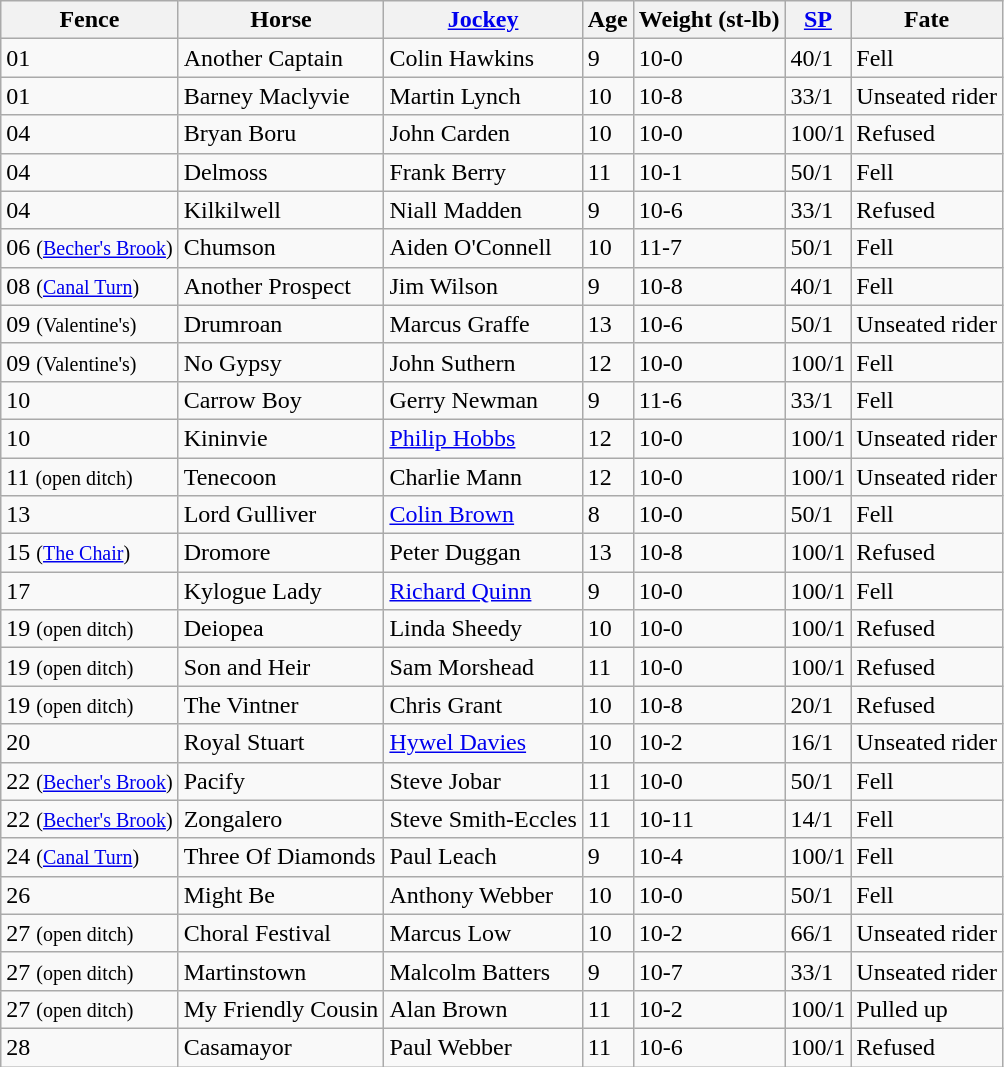<table class="wikitable sortable">
<tr>
<th>Fence</th>
<th>Horse</th>
<th><a href='#'>Jockey</a></th>
<th>Age</th>
<th>Weight (st-lb)</th>
<th><a href='#'>SP</a></th>
<th>Fate</th>
</tr>
<tr>
<td>01</td>
<td>Another Captain</td>
<td>Colin Hawkins</td>
<td>9</td>
<td>10-0</td>
<td>40/1</td>
<td>Fell</td>
</tr>
<tr>
<td>01</td>
<td>Barney Maclyvie</td>
<td>Martin Lynch</td>
<td>10</td>
<td>10-8</td>
<td>33/1</td>
<td>Unseated rider</td>
</tr>
<tr>
<td>04</td>
<td>Bryan Boru</td>
<td>John Carden</td>
<td>10</td>
<td>10-0</td>
<td>100/1</td>
<td>Refused</td>
</tr>
<tr>
<td>04</td>
<td>Delmoss</td>
<td>Frank Berry</td>
<td>11</td>
<td>10-1</td>
<td>50/1</td>
<td>Fell</td>
</tr>
<tr>
<td>04</td>
<td>Kilkilwell</td>
<td>Niall Madden</td>
<td>9</td>
<td>10-6</td>
<td>33/1</td>
<td>Refused</td>
</tr>
<tr>
<td>06 <small>(<a href='#'>Becher's Brook</a>)</small></td>
<td>Chumson</td>
<td>Aiden O'Connell</td>
<td>10</td>
<td>11-7</td>
<td>50/1</td>
<td>Fell</td>
</tr>
<tr>
<td>08 <small>(<a href='#'>Canal Turn</a>)</small></td>
<td>Another Prospect</td>
<td>Jim Wilson</td>
<td>9</td>
<td>10-8</td>
<td>40/1</td>
<td>Fell</td>
</tr>
<tr>
<td>09 <small>(Valentine's)</small></td>
<td>Drumroan</td>
<td>Marcus Graffe</td>
<td>13</td>
<td>10-6</td>
<td>50/1</td>
<td>Unseated rider</td>
</tr>
<tr>
<td>09 <small>(Valentine's)</small></td>
<td>No Gypsy</td>
<td>John Suthern</td>
<td>12</td>
<td>10-0</td>
<td>100/1</td>
<td>Fell</td>
</tr>
<tr>
<td>10</td>
<td>Carrow Boy</td>
<td>Gerry Newman</td>
<td>9</td>
<td>11-6</td>
<td>33/1</td>
<td>Fell</td>
</tr>
<tr>
<td>10</td>
<td>Kininvie</td>
<td><a href='#'>Philip Hobbs</a></td>
<td>12</td>
<td>10-0</td>
<td>100/1</td>
<td>Unseated rider</td>
</tr>
<tr>
<td>11 <small>(open ditch)</small></td>
<td>Tenecoon</td>
<td Charlie Mann (jockey)>Charlie Mann</td>
<td>12</td>
<td>10-0</td>
<td>100/1</td>
<td>Unseated rider</td>
</tr>
<tr>
<td>13</td>
<td>Lord Gulliver</td>
<td><a href='#'>Colin Brown</a></td>
<td>8</td>
<td>10-0</td>
<td>50/1</td>
<td>Fell</td>
</tr>
<tr>
<td>15 <small>(<a href='#'>The Chair</a>)</small></td>
<td>Dromore</td>
<td>Peter Duggan</td>
<td>13</td>
<td>10-8</td>
<td>100/1</td>
<td>Refused</td>
</tr>
<tr>
<td>17</td>
<td>Kylogue Lady</td>
<td><a href='#'>Richard Quinn</a></td>
<td>9</td>
<td>10-0</td>
<td>100/1</td>
<td>Fell</td>
</tr>
<tr>
<td>19 <small>(open ditch)</small></td>
<td>Deiopea</td>
<td>Linda Sheedy</td>
<td>10</td>
<td>10-0</td>
<td>100/1</td>
<td>Refused</td>
</tr>
<tr>
<td>19 <small>(open ditch)</small></td>
<td>Son and Heir</td>
<td>Sam Morshead</td>
<td>11</td>
<td>10-0</td>
<td>100/1</td>
<td>Refused</td>
</tr>
<tr>
<td>19 <small>(open ditch)</small></td>
<td>The Vintner</td>
<td>Chris Grant</td>
<td>10</td>
<td>10-8</td>
<td>20/1</td>
<td>Refused</td>
</tr>
<tr>
<td>20</td>
<td>Royal Stuart</td>
<td><a href='#'>Hywel Davies</a></td>
<td>10</td>
<td>10-2</td>
<td>16/1</td>
<td>Unseated rider</td>
</tr>
<tr>
<td>22 <small>(<a href='#'>Becher's Brook</a>)</small></td>
<td>Pacify</td>
<td>Steve Jobar</td>
<td>11</td>
<td>10-0</td>
<td>50/1</td>
<td>Fell</td>
</tr>
<tr>
<td>22 <small>(<a href='#'>Becher's Brook</a>)</small></td>
<td>Zongalero</td>
<td>Steve Smith-Eccles</td>
<td>11</td>
<td>10-11</td>
<td>14/1</td>
<td>Fell</td>
</tr>
<tr>
<td>24 <small>(<a href='#'>Canal Turn</a>)</small></td>
<td>Three Of Diamonds</td>
<td>Paul Leach</td>
<td>9</td>
<td>10-4</td>
<td>100/1</td>
<td>Fell</td>
</tr>
<tr>
<td>26</td>
<td>Might Be</td>
<td>Anthony Webber</td>
<td>10</td>
<td>10-0</td>
<td>50/1</td>
<td>Fell</td>
</tr>
<tr>
<td>27 <small>(open ditch)</small></td>
<td>Choral Festival</td>
<td>Marcus Low</td>
<td>10</td>
<td>10-2</td>
<td>66/1</td>
<td>Unseated rider</td>
</tr>
<tr>
<td>27 <small>(open ditch)</small></td>
<td>Martinstown</td>
<td>Malcolm Batters</td>
<td>9</td>
<td>10-7</td>
<td>33/1</td>
<td>Unseated rider</td>
</tr>
<tr>
<td>27 <small>(open ditch)</small></td>
<td>My Friendly Cousin</td>
<td>Alan Brown</td>
<td>11</td>
<td>10-2</td>
<td>100/1</td>
<td>Pulled up</td>
</tr>
<tr>
<td>28</td>
<td>Casamayor</td>
<td>Paul Webber</td>
<td>11</td>
<td>10-6</td>
<td>100/1</td>
<td>Refused</td>
</tr>
</table>
